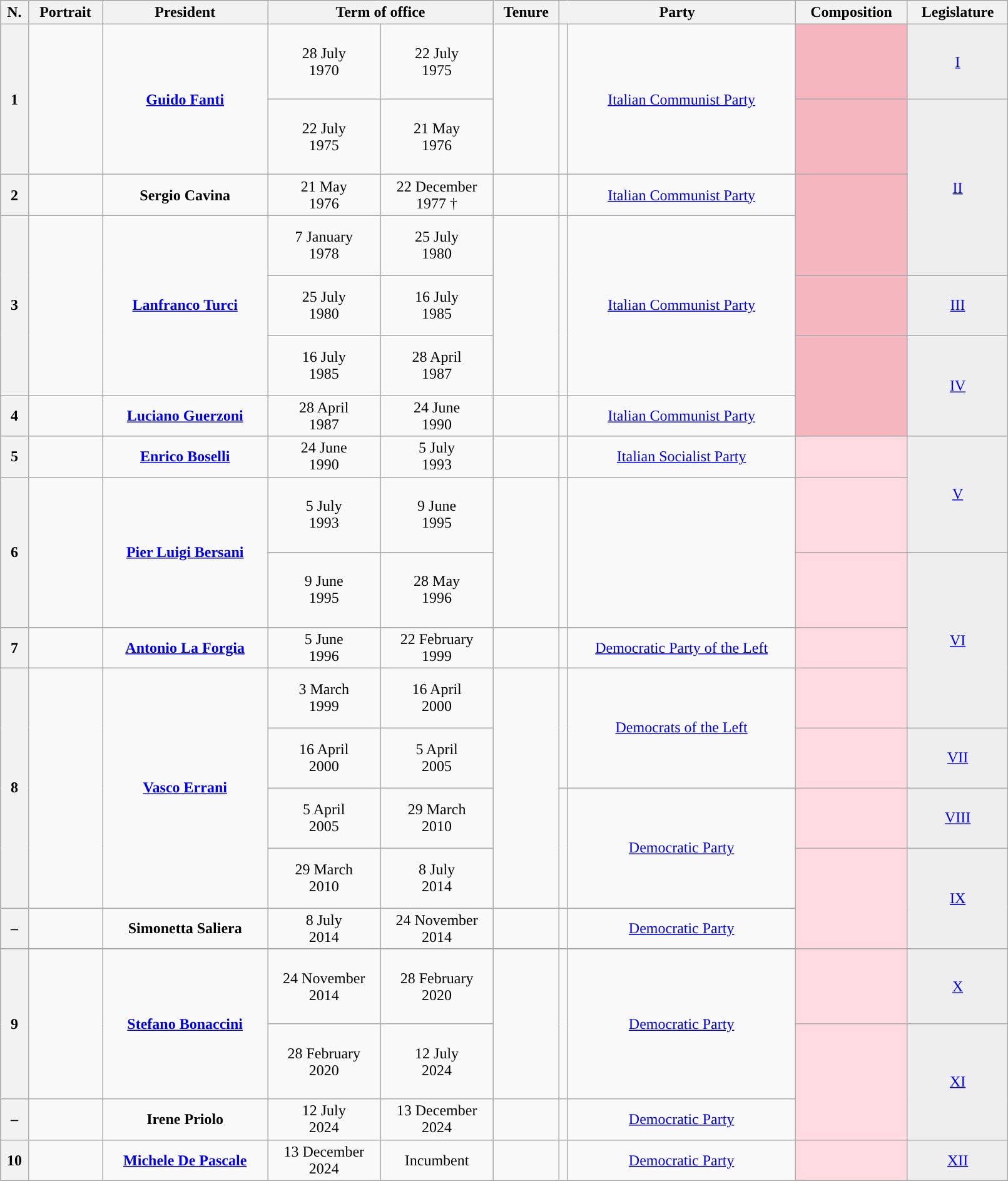<table class=wikitable style=text-align:center width=85%>
<tr>
<th>N.</th>
<th>Portrait</th>
<th>President</th>
<th colspan=2>Term of office</th>
<th>Tenure<br></th>
<th colspan=2>Party</th>
<th>Composition</th>
<th>Legislature</th>
</tr>
<tr style="height:5em;">
<th rowspan=2>1</th>
<td rowspan=2></td>
<td rowspan=2><strong><a href='#'>Guido Fanti</a></strong><br></td>
<td>28 July<br>1970</td>
<td>22 July<br>1975</td>
<td rowspan=2></td>
<td rowspan=2></td>
<td rowspan=2><a href='#'>Italian Communist Party</a></td>
<td bgcolor=#F5B6BF></td>
<td bgcolor=#EEEEEE><a href='#'>I<br></a></td>
</tr>
<tr style="height:5em;">
<td>22 July<br>1975</td>
<td>21 May<br>1976</td>
<td bgcolor=#F5B6BF></td>
<td rowspan=3 bgcolor=#EEEEEE><a href='#'>II<br></a></td>
</tr>
<tr>
<th>2</th>
<td></td>
<td><strong>Sergio Cavina</strong><br></td>
<td>21 May<br>1976</td>
<td>22 December<br>1977 †</td>
<td></td>
<td></td>
<td><a href='#'>Italian Communist Party</a></td>
<td rowspan=2 bgcolor=#F5B6BF></td>
</tr>
<tr style="height:4em;">
<th rowspan=3>3</th>
<td rowspan=3></td>
<td rowspan=3><strong><a href='#'>Lanfranco Turci</a></strong><br></td>
<td>7 January<br>1978</td>
<td>25 July<br>1980</td>
<td rowspan=3></td>
<td rowspan=3></td>
<td rowspan=3><a href='#'>Italian Communist Party</a></td>
</tr>
<tr style="height:4em;">
<td>25 July<br>1980</td>
<td>16 July<br>1985</td>
<td bgcolor=#F5B6BF></td>
<td bgcolor=#EEEEEE><a href='#'>III<br></a></td>
</tr>
<tr style="height:4em;">
<td>16 July<br>1985</td>
<td>28 April<br>1987</td>
<td rowspan=2 bgcolor=#F5B6BF></td>
<td rowspan=2 bgcolor=#EEEEEE><a href='#'>IV<br></a></td>
</tr>
<tr>
<th>4</th>
<td></td>
<td><strong><a href='#'>Luciano Guerzoni</a></strong><br></td>
<td>28 April<br>1987</td>
<td>24 June<br>1990</td>
<td></td>
<td></td>
<td><a href='#'>Italian Communist Party</a></td>
</tr>
<tr>
<th>5</th>
<td></td>
<td><strong><a href='#'>Enrico Boselli</a></strong><br></td>
<td>24 June<br>1990</td>
<td>5 July<br>1993</td>
<td></td>
<td></td>
<td><a href='#'>Italian Socialist Party</a></td>
<td bgcolor=#FFDAE1></td>
<td rowspan=2 bgcolor=#EEEEEE><a href='#'>V<br></a></td>
</tr>
<tr style="height:5em;">
<th rowspan=2>6</th>
<td rowspan=2></td>
<td rowspan=2><strong><a href='#'>Pier Luigi Bersani</a></strong><br></td>
<td>5 July<br>1993</td>
<td>9 June<br>1995</td>
<td rowspan=2></td>
<td rowspan=2></td>
<td rowspan=2></td>
<td bgcolor=#FFDAE1></td>
</tr>
<tr style="height:5em;">
<td>9 June<br>1995</td>
<td>28 May<br>1996</td>
<td bgcolor=#FFDAE1></td>
<td rowspan=3 bgcolor=#EEEEEE><a href='#'>VI<br></a></td>
</tr>
<tr>
<th>7</th>
<td></td>
<td><strong><a href='#'>Antonio La Forgia</a></strong><br></td>
<td>5 June<br>1996</td>
<td>22 February<br>1999</td>
<td></td>
<td></td>
<td><a href='#'>Democratic Party of the Left</a></td>
<td bgcolor=#FFDAE1></td>
</tr>
<tr style="height:4em;">
<th rowspan=4>8</th>
<td rowspan=4></td>
<td rowspan=4><strong><a href='#'>Vasco Errani</a></strong><br></td>
<td>3 March<br>1999</td>
<td>16 April<br>2000</td>
<td rowspan=4></td>
<td rowspan=2></td>
<td rowspan=2><a href='#'>Democrats of the Left</a></td>
<td bgcolor=#FFDAE1></td>
</tr>
<tr style="height:4em;">
<td>16 April<br>2000</td>
<td>5 April<br>2005</td>
<td bgcolor=#FFDAE1></td>
<td bgcolor=#EEEEEE><a href='#'>VII<br></a></td>
</tr>
<tr style="height:4em;">
<td>5 April<br>2005</td>
<td>29 March<br>2010</td>
<td rowspan=2></td>
<td rowspan=2><a href='#'>Democratic Party</a></td>
<td bgcolor=#FFDAE1></td>
<td bgcolor=#EEEEEE><a href='#'>VIII<br></a></td>
</tr>
<tr style="height:4em;">
<td>29 March<br>2010</td>
<td>8 July<br>2014</td>
<td rowspan=2 bgcolor=#FFDAE1></td>
<td rowspan=2 bgcolor=#EEEEEE><a href='#'>IX<br></a></td>
</tr>
<tr>
<th>–</th>
<td></td>
<td><strong>Simonetta Saliera</strong><br></td>
<td>8 July<br>2014</td>
<td>24 November<br>2014</td>
<td></td>
<td></td>
<td><a href='#'>Democratic Party</a></td>
</tr>
<tr>
</tr>
<tr style="height:5em;">
<th rowspan=2>9</th>
<td rowspan=2></td>
<td rowspan=2><strong><a href='#'>Stefano Bonaccini</a></strong><br></td>
<td>24 November<br>2014</td>
<td>28 February<br>2020</td>
<td rowspan=2></td>
<td rowspan=2></td>
<td rowspan=2><a href='#'>Democratic Party</a></td>
<td bgcolor=#FFDAE1></td>
<td bgcolor=#EEEEEE><a href='#'>X<br></a></td>
</tr>
<tr style="height:5em;">
<td>28 February<br>2020</td>
<td>12 July<br>2024</td>
<td rowspan=2 bgcolor=#FFDAE1></td>
<td rowspan=2 bgcolor=#EEEEEE><a href='#'>XI<br></a></td>
</tr>
<tr>
<th>–</th>
<td></td>
<td><strong>Irene Priolo</strong><br></td>
<td>12 July<br>2024</td>
<td>13 December<br>2024</td>
<td></td>
<td></td>
<td><a href='#'>Democratic Party</a></td>
</tr>
<tr>
<th>10</th>
<td></td>
<td><strong><a href='#'>Michele De Pascale</a></strong><br></td>
<td>13 December<br>2024</td>
<td>Incumbent</td>
<td></td>
<td></td>
<td><a href='#'>Democratic Party</a></td>
<td bgcolor=#FFDAE1></td>
<td bgcolor=#EEEEEE><a href='#'>XII<br></a></td>
</tr>
<tr>
</tr>
</table>
